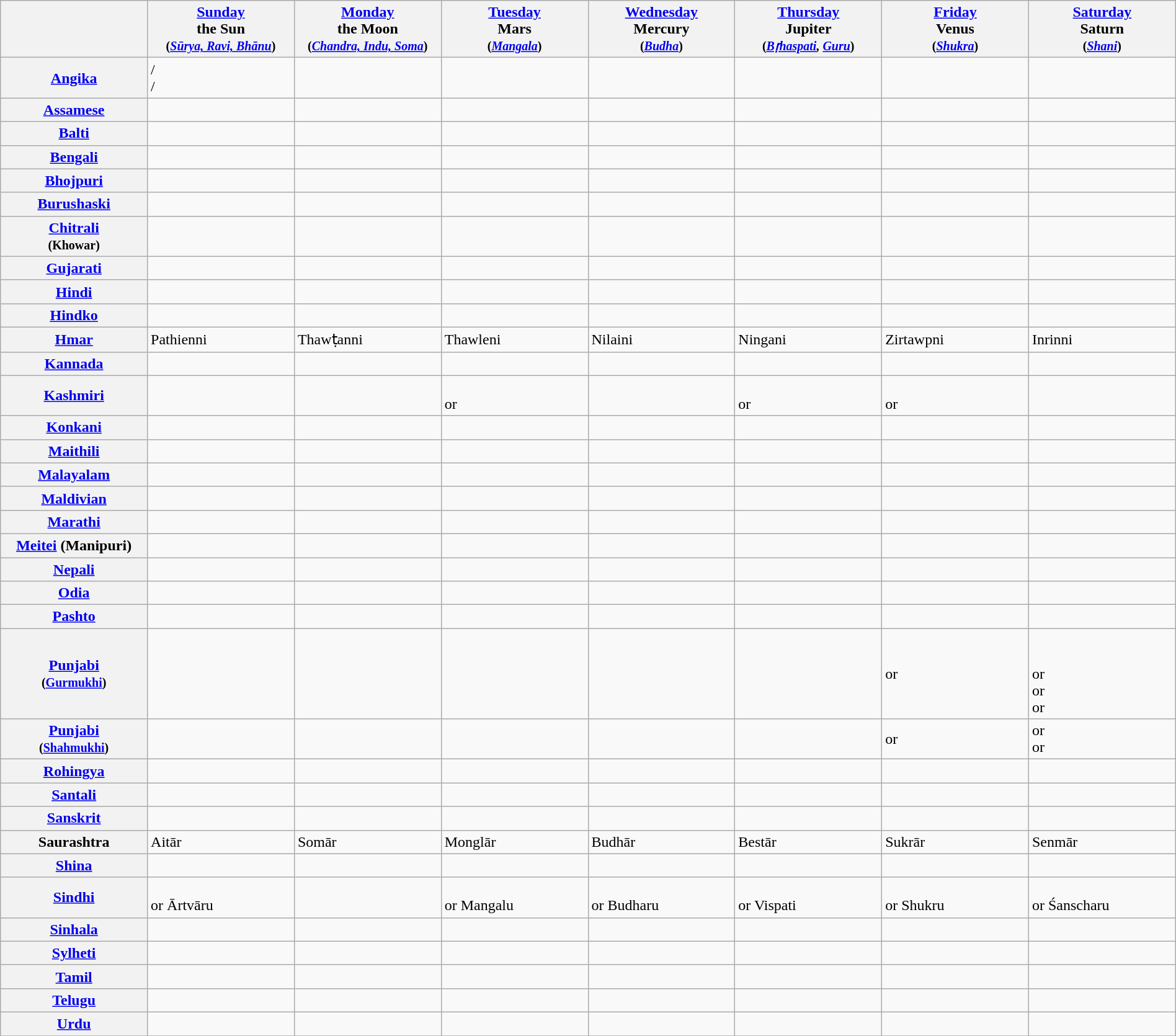<table cellspacing="1" style="width:100%;" class="wikitable">
<tr>
<th style="width:12%;"></th>
<th style="width:12%;"><a href='#'>Sunday</a><br> the Sun<br><small>(<em><a href='#'>Sūrya, Ravi, Bhānu</a></em>)</small></th>
<th style="width:12%;"><a href='#'>Monday</a><br> the Moon <br><small>(<em><a href='#'>Chandra, Indu, Soma</a></em>)</small></th>
<th style="width:12%;"><a href='#'>Tuesday</a><br>Mars<br><small>(<em><a href='#'>Mangala</a></em>)</small></th>
<th style="width:12%;"><a href='#'>Wednesday</a><br>Mercury<br><small>(<em><a href='#'>Budha</a></em>)</small></th>
<th style="width:12%;"><a href='#'>Thursday</a><br>Jupiter<br><small>(<em><a href='#'>Bṛhaspati</a>, <a href='#'>Guru</a></em>)</small></th>
<th style="width:12%;"><a href='#'>Friday</a><br> Venus<br><small>(<em><a href='#'>Shukra</a></em>)</small></th>
<th style="width:12%;"><a href='#'>Saturday</a><br> Saturn<br><small>(<em><a href='#'>Shani</a></em>)</small></th>
</tr>
<tr>
<th><a href='#'>Angika</a></th>
<td>/<br>/</td>
<td><br></td>
<td><br></td>
<td><br></td>
<td><br></td>
<td><br></td>
<td><br></td>
</tr>
<tr>
<th><a href='#'>Assamese</a></th>
<td><br></td>
<td><br></td>
<td><br></td>
<td><br></td>
<td><br></td>
<td><br></td>
<td><br></td>
</tr>
<tr>
<th><a href='#'>Balti</a></th>
<td><br></td>
<td><br></td>
<td><br></td>
<td><br></td>
<td><br></td>
<td><br></td>
<td><br></td>
</tr>
<tr>
<th><a href='#'>Bengali</a></th>
<td><br></td>
<td><br></td>
<td><br></td>
<td><br></td>
<td><br></td>
<td><br></td>
<td><br></td>
</tr>
<tr>
<th><a href='#'>Bhojpuri</a></th>
<td><br></td>
<td><br></td>
<td><br></td>
<td><br></td>
<td><br></td>
<td><br></td>
<td><br></td>
</tr>
<tr>
<th><a href='#'>Burushaski</a></th>
<td><br></td>
<td><br></td>
<td><br></td>
<td><br></td>
<td><br></td>
<td><br></td>
<td><br></td>
</tr>
<tr>
<th><a href='#'>Chitrali</a><br><small>(Khowar)</small></th>
<td><br></td>
<td><br></td>
<td><br></td>
<td><br></td>
<td><br></td>
<td><br></td>
<td><br></td>
</tr>
<tr>
<th><a href='#'>Gujarati</a></th>
<td><br> </td>
<td><br> </td>
<td><br> </td>
<td><br> </td>
<td><br> </td>
<td><br> </td>
<td><br> </td>
</tr>
<tr>
<th><a href='#'>Hindi</a></th>
<td><br></td>
<td><br></td>
<td><br></td>
<td><br></td>
<td><br></td>
<td><br></td>
<td><br></td>
</tr>
<tr>
<th><a href='#'>Hindko</a></th>
<td><br></td>
<td><br></td>
<td><br></td>
<td><br></td>
<td><br></td>
<td><br></td>
<td><br></td>
</tr>
<tr>
<th><a href='#'>Hmar</a></th>
<td>Pathienni</td>
<td>Thawṭanni</td>
<td>Thawleni</td>
<td>Nilaini</td>
<td>Ningani</td>
<td>Zirtawpni</td>
<td>Inrinni</td>
</tr>
<tr>
<th><a href='#'>Kannada</a></th>
<td><br></td>
<td><br></td>
<td><br></td>
<td><br></td>
<td><br></td>
<td><br></td>
<td><br></td>
</tr>
<tr>
<th><a href='#'>Kashmiri</a></th>
<td> <br> </td>
<td> <br> </td>
<td> <br>  or </td>
<td> <br> </td>
<td> <br>  or </td>
<td> <br>  or </td>
<td> <br> </td>
</tr>
<tr>
<th><a href='#'>Konkani</a></th>
<td><br></td>
<td><br></td>
<td><br></td>
<td><br></td>
<td><br></td>
<td><br></td>
<td><br></td>
</tr>
<tr>
<th><a href='#'>Maithili</a></th>
<td><br></td>
<td><br></td>
<td><br></td>
<td><br></td>
<td><br></td>
<td><br></td>
<td><br></td>
</tr>
<tr>
<th><a href='#'>Malayalam</a></th>
<td><br> </td>
<td><br> </td>
<td><br> </td>
<td><br> </td>
<td><br> </td>
<td><br> </td>
<td><br> </td>
</tr>
<tr>
<th><a href='#'>Maldivian</a></th>
<td><br> </td>
<td><br> </td>
<td><br> </td>
<td><br> </td>
<td><br> </td>
<td><br> </td>
<td><br> </td>
</tr>
<tr>
<th><a href='#'>Marathi</a></th>
<td><br></td>
<td><br></td>
<td><br></td>
<td><br></td>
<td><br></td>
<td><br></td>
<td><br></td>
</tr>
<tr>
<th><a href='#'>Meitei</a> (Manipuri)</th>
<td><br></td>
<td><br></td>
<td><br></td>
<td><br></td>
<td><br></td>
<td><br></td>
<td><br></td>
</tr>
<tr>
<th><a href='#'>Nepali</a></th>
<td><br></td>
<td><br></td>
<td><br></td>
<td><br></td>
<td><br></td>
<td><br></td>
<td><br></td>
</tr>
<tr>
<th><a href='#'>Odia</a></th>
<td><br></td>
<td><br></td>
<td><br></td>
<td><br></td>
<td><br></td>
<td><br></td>
<td><br></td>
</tr>
<tr>
<th><a href='#'>Pashto</a></th>
<td><br></td>
<td><br></td>
<td><br></td>
<td><br></td>
<td><br></td>
<td><br></td>
<td><br></td>
</tr>
<tr>
<th><a href='#'>Punjabi</a><br><small>(<a href='#'>Gurmukhi</a>)</small></th>
<td><br></td>
<td><br></td>
<td><br></td>
<td><br></td>
<td><br></td>
<td><br> or <br>  <br> </td>
<td><br><br>or <br> or <br> or <br></td>
</tr>
<tr>
<th><a href='#'>Punjabi</a><br><small>(<a href='#'>Shahmukhi</a>)</small></th>
<td><br></td>
<td><br></td>
<td><br></td>
<td><br></td>
<td><br></td>
<td>  or<br> </td>
<td>  or<br>  or<br> </td>
</tr>
<tr>
<th><a href='#'>Rohingya</a></th>
<td></td>
<td></td>
<td></td>
<td></td>
<td></td>
<td></td>
<td></td>
</tr>
<tr>
<th><a href='#'>Santali</a></th>
<td><br></td>
<td><br></td>
<td><br></td>
<td><br></td>
<td><br></td>
<td><br></td>
<td><br></td>
</tr>
<tr>
<th><a href='#'>Sanskrit</a></th>
<td><br></td>
<td><br></td>
<td><br></td>
<td><br></td>
<td><br></td>
<td><br></td>
<td><br></td>
</tr>
<tr>
<th>Saurashtra</th>
<td>Aitār</td>
<td>Somār</td>
<td>Monglār</td>
<td>Budhār</td>
<td>Bestār</td>
<td>Sukrār</td>
<td>Senmār</td>
</tr>
<tr>
<th><a href='#'>Shina</a></th>
<td><br></td>
<td><br></td>
<td><br></td>
<td><br></td>
<td><br></td>
<td><br></td>
<td><br></td>
</tr>
<tr>
<th><a href='#'>Sindhi</a></th>
<td><br> or Ārtvāru </td>
<td><br></td>
<td><br> or Mangalu </td>
<td><br> or Budharu </td>
<td><br> or Vispati </td>
<td><br> or Shukru </td>
<td><br> or Śanscharu </td>
</tr>
<tr>
<th><a href='#'>Sinhala</a></th>
<td> <br></td>
<td> <br></td>
<td> <br></td>
<td> <br></td>
<td> <br></td>
<td> <br></td>
<td> <br></td>
</tr>
<tr>
<th><a href='#'>Sylheti</a></th>
<td> <br></td>
<td> <br></td>
<td> <br></td>
<td> <br></td>
<td> <br></td>
<td> <br></td>
<td> <br></td>
</tr>
<tr>
<th><a href='#'>Tamil</a></th>
<td><br> </td>
<td><br> </td>
<td><br> </td>
<td><br> </td>
<td><br> </td>
<td><br> </td>
<td><br> </td>
</tr>
<tr>
<th><a href='#'>Telugu</a></th>
<td><br> </td>
<td><br> </td>
<td><br></td>
<td><br></td>
<td><br></td>
<td><br></td>
<td><br></td>
</tr>
<tr>
<th><a href='#'>Urdu</a></th>
<td><br></td>
<td><br></td>
<td><br></td>
<td><br></td>
<td><br></td>
<td><br></td>
<td><br></td>
</tr>
<tr>
</tr>
</table>
